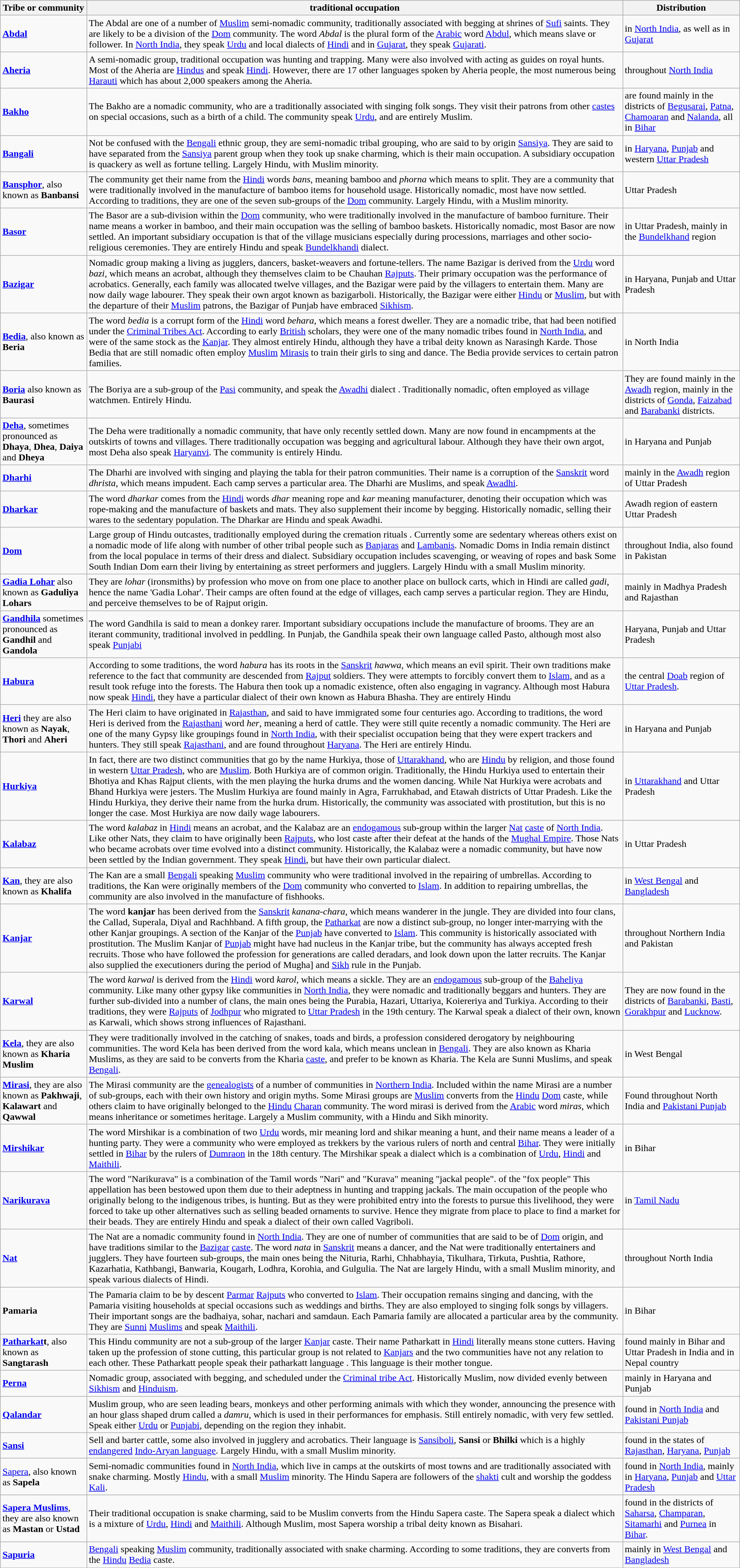<table class="wikitable">
<tr>
<th>Tribe or community</th>
<th>traditional occupation</th>
<th>Distribution</th>
</tr>
<tr>
<td><strong><a href='#'>Abdal</a></strong></td>
<td>The Abdal are one of a number of <a href='#'>Muslim</a> semi-nomadic community, traditionally associated with begging at shrines of <a href='#'>Sufi</a> saints. They are likely to be a division of the <a href='#'>Dom</a> community. The word <em>Abdal</em> is the plural form of the <a href='#'>Arabic</a> word <a href='#'>Abdul</a>, which means slave or follower. In <a href='#'>North India</a>, they speak <a href='#'>Urdu</a> and local dialects of <a href='#'>Hindi</a> and in <a href='#'>Gujarat</a>, they speak <a href='#'>Gujarati</a>.</td>
<td>in <a href='#'>North India</a>, as well as in <a href='#'>Gujarat</a></td>
</tr>
<tr>
<td><strong> <a href='#'>Aheria</a></strong></td>
<td>A semi-nomadic group, traditional occupation was hunting and trapping. Many were also involved with acting as guides on royal hunts. Most of the Aheria are <a href='#'>Hindus</a> and speak <a href='#'>Hindi</a>. However, there are 17 other languages spoken by Aheria people, the most numerous being <a href='#'>Harauti</a> which has about 2,000 speakers among the Aheria.</td>
<td>throughout <a href='#'>North India</a></td>
</tr>
<tr>
<td><strong> <a href='#'>Bakho</a></strong></td>
<td>The Bakho are a nomadic community, who are a traditionally associated with singing folk songs. They visit their patrons from other <a href='#'>castes</a> on special occasions, such as a birth of a child. The community speak <a href='#'>Urdu</a>, and are entirely Muslim.</td>
<td>are found mainly in the districts of <a href='#'>Begusarai</a>, <a href='#'>Patna</a>, <a href='#'>Chamoaran</a> and <a href='#'>Nalanda</a>, all in <a href='#'>Bihar</a></td>
</tr>
<tr>
<td><strong> <a href='#'>Bangali</a></strong></td>
<td>Not be confused with the <a href='#'>Bengali</a> ethnic group, they are semi-nomadic tribal grouping, who are said to by origin <a href='#'>Sansiya</a>. They are said to have separated from the <a href='#'>Sansiya</a> parent group when they took up snake charming, which is their main occupation. A subsidiary occupation is quackery as well as fortune telling. Largely Hindu, with Muslim minority.</td>
<td>in <a href='#'>Haryana</a>, <a href='#'>Punjab</a> and western <a href='#'>Uttar Pradesh</a></td>
</tr>
<tr>
<td><strong> <a href='#'>Bansphor</a></strong>, also known as <strong>Banbansi</strong></td>
<td>The community get their name from the <a href='#'>Hindi</a> words <em>bans</em>, meaning bamboo and <em>phorna</em> which means to split. They are a community that were traditionally involved in the manufacture of bamboo items for household usage. Historically nomadic, most have now settled. According to traditions, they are one of the seven sub-groups of the <a href='#'>Dom</a> community. Largely Hindu, with a Muslim minority.</td>
<td>Uttar Pradesh</td>
</tr>
<tr>
<td><strong> <a href='#'>Basor</a></strong></td>
<td>The Basor are a sub-division within the <a href='#'>Dom</a> community, who were traditionally involved in the manufacture of bamboo furniture. Their name means a worker in bamboo, and their main occupation was the selling of bamboo baskets. Historically nomadic, most Basor are now settled. An important subsidiary occupation is that of the village musicians especially during processions, marriages and other socio-religious ceremonies. They are entirely Hindu and speak <a href='#'>Bundelkhandi</a> dialect.</td>
<td>in Uttar Pradesh, mainly in the <a href='#'>Bundelkhand</a> region</td>
</tr>
<tr>
<td><strong> <a href='#'>Bazigar</a></strong></td>
<td>Nomadic group making a living as jugglers, dancers, basket-weavers and fortune-tellers. The name Bazigar is derived from the <a href='#'>Urdu</a> word <em>bazi</em>, which means an acrobat, although they themselves claim to be Chauhan <a href='#'>Rajputs</a>. Their primary occupation was the performance of acrobatics. Generally, each family was allocated twelve villages, and the Bazigar were paid by the villagers to entertain them. Many are now daily wage labourer. They speak their own argot known as bazigarboli. Historically, the Bazigar were either <a href='#'>Hindu</a> or <a href='#'>Muslim</a>, but with the departure of their <a href='#'>Muslim</a> patrons, the Bazigar of Punjab have embraced <a href='#'>Sikhism</a>.</td>
<td>in Haryana, Punjab and Uttar Pradesh</td>
</tr>
<tr>
<td><strong> <a href='#'>Bedia</a></strong>, also known as <strong>Beria</strong></td>
<td>The word <em>bedia</em> is a corrupt form of the <a href='#'>Hindi</a> word <em>behara</em>, which means a forest dweller. They are a nomadic tribe, that had been notified under the <a href='#'>Criminal Tribes Act</a>. According to early <a href='#'>British</a> scholars, they were one of the many nomadic tribes found in <a href='#'>North India</a>, and were of the same stock as the <a href='#'>Kanjar</a>. They almost entirely Hindu, although they have a tribal deity known as Narasingh Karde. Those Bedia that are still nomadic often employ <a href='#'>Muslim</a> <a href='#'>Mirasis</a> to train their girls to sing and dance. The Bedia provide services to certain patron families.</td>
<td>in North India</td>
</tr>
<tr>
<td><strong> <a href='#'>Boria</a> </strong>also known as <strong>Baurasi</strong></td>
<td>The Boriya are a sub-group of the <a href='#'>Pasi</a> community, and speak the <a href='#'>Awadhi</a> dialect . Traditionally nomadic, often employed as village watchmen. Entirely Hindu.</td>
<td>They are found mainly in the <a href='#'>Awadh</a> region, mainly in the districts of <a href='#'>Gonda</a>, <a href='#'>Faizabad</a> and <a href='#'>Barabanki</a> districts.</td>
</tr>
<tr>
<td><strong> <a href='#'>Deha</a></strong>, sometimes pronounced as <strong>Dhaya</strong>, <strong>Dhea</strong>, <strong>Daiya</strong> and <strong>Dheya</strong></td>
<td>The Deha were traditionally a nomadic community, that have only recently settled down. Many are now found in encampments at the outskirts of towns and villages. There traditionally occupation was begging and agricultural labour. Although they have their own argot, most Deha also speak <a href='#'>Haryanvi</a>. The community is entirely Hindu.</td>
<td>in Haryana and Punjab</td>
</tr>
<tr>
<td><strong> <a href='#'>Dharhi</a></strong></td>
<td>The Dharhi are involved with singing and playing the tabla for their patron communities. Their name is a corruption of the <a href='#'>Sanskrit</a> word <em>dhrista</em>, which means impudent. Each camp serves a particular area. The Dharhi are Muslims, and speak <a href='#'>Awadhi</a>.</td>
<td>mainly in the <a href='#'>Awadh</a> region of Uttar Pradesh</td>
</tr>
<tr>
<td><strong> <a href='#'>Dharkar</a></strong></td>
<td>The word <em>dharkar</em> comes from the <a href='#'>Hindi</a> words <em>dhar</em> meaning rope and <em>kar</em> meaning manufacturer, denoting their occupation which was rope-making and the manufacture of baskets and mats. They also supplement their income by begging. Historically nomadic, selling their wares to the sedentary population. The Dharkar are Hindu and speak Awadhi.</td>
<td>Awadh region of eastern Uttar Pradesh</td>
</tr>
<tr>
<td><strong> <a href='#'>Dom</a></strong></td>
<td>Large group of Hindu outcastes, traditionally employed during the cremation rituals . Currently some are sedentary whereas others exist on a nomadic mode of life along with number of other tribal people such as <a href='#'>Banjaras</a> and <a href='#'>Lambanis</a>. Nomadic Doms in India remain distinct from the local populace in terms of their dress and dialect. Subsidiary occupation includes scavenging, or weaving of ropes and bask Some South Indian Dom earn their living by entertaining as street performers and jugglers. Largely Hindu with a small Muslim minority.</td>
<td>throughout India, also found in Pakistan</td>
</tr>
<tr>
<td><strong> <a href='#'>Gadia Lohar</a>  </strong> also known as <strong>Gaduliya Lohars</strong></td>
<td>They are <em>lohar</em> (ironsmiths) by profession who move on from one place to another place on bullock carts, which in Hindi are called <em>gadi</em>, hence the name 'Gadia Lohar'. Their camps are often found at the edge of villages, each camp serves a particular region. They are Hindu, and perceive themselves to be of Rajput origin.</td>
<td>mainly in Madhya Pradesh and Rajasthan</td>
</tr>
<tr>
<td><strong><a href='#'>Gandhila</a></strong> sometimes pronounced as <strong>Gandhil</strong> and <strong>Gandola</strong></td>
<td>The word Gandhila is said to mean a donkey rarer. Important subsidiary occupations include the manufacture of brooms. They are an iterant community, traditional involved in peddling. In Punjab, the Gandhila speak their own language called Pasto, although most also speak <a href='#'>Punjabi</a></td>
<td>Haryana, Punjab and Uttar Pradesh</td>
</tr>
<tr>
<td><strong> <a href='#'>Habura</a></strong></td>
<td>According to some traditions, the word <em>habura</em> has its roots in the <a href='#'>Sanskrit</a> <em>hawwa</em>, which means an evil spirit. Their own traditions make reference to the fact that community are descended from <a href='#'>Rajput</a> soldiers. They were attempts to forcibly convert them to <a href='#'>Islam</a>, and as a result took refuge into the forests. The Habura then took up a nomadic existence, often also engaging in vagrancy. Although most Habura now speak <a href='#'>Hindi</a>, they have a particular dialect of their own known as Habura Bhasha. They are entirely Hindu</td>
<td>the central <a href='#'>Doab</a> region of <a href='#'>Uttar Pradesh</a>.</td>
</tr>
<tr>
<td><strong> <a href='#'>Heri</a>  </strong> they are also known as <strong>Nayak</strong>, <strong>Thori</strong> and <strong>Aheri</strong></td>
<td>The Heri claim to have originated in <a href='#'>Rajasthan</a>, and said to have immigrated some four centuries ago. According to traditions, the word Heri is derived from the <a href='#'>Rajasthani</a> word <em>her</em>, meaning a herd of cattle. They were still quite recently a nomadic community. The Heri are one of the many Gypsy like groupings found in <a href='#'>North India</a>, with their specialist occupation being that they were expert trackers and hunters. They still speak <a href='#'>Rajasthani</a>, and are found throughout <a href='#'>Haryana</a>. The Heri are entirely Hindu.</td>
<td>in Haryana and Punjab</td>
</tr>
<tr>
<td><strong> <a href='#'>Hurkiya</a></strong></td>
<td>In fact, there are two distinct communities that go by the name Hurkiya, those of <a href='#'>Uttarakhand</a>, who are <a href='#'>Hindu</a> by religion, and those found in western <a href='#'>Uttar Pradesh</a>, who are <a href='#'>Muslim</a>. Both Hurkiya are of common origin. Traditionally, the Hindu Hurkiya used to entertain their Bhotiya and Khas Rajput clients, with the men playing the hurka drums and the women dancing. While Nat Hurkiya were acrobats and Bhand Hurkiya were jesters. The Muslim Hurkiya are found mainly in Agra, Farrukhabad, and Etawah districts of Uttar Pradesh. Like the Hindu Hurkiya, they derive their name from the hurka drum. Historically, the community was associated with prostitution, but this is no longer the case. Most Hurkiya are now daily wage labourers.</td>
<td>in <a href='#'>Uttarakhand</a> and Uttar Pradesh</td>
</tr>
<tr>
<td><strong> <a href='#'>Kalabaz</a></strong></td>
<td>The word <em>kalabaz</em> in <a href='#'>Hindi</a> means an acrobat, and the Kalabaz are an <a href='#'>endogamous</a> sub-group within the larger <a href='#'>Nat</a> <a href='#'>caste</a> of <a href='#'>North India</a>. Like other Nats, they claim to have originally been <a href='#'>Rajputs</a>, who lost caste after their defeat at the hands of the <a href='#'>Mughal Empire</a>. Those Nats who became acrobats over time evolved into a distinct community. Historically, the Kalabaz were a nomadic community, but have now been settled by the Indian government. They speak <a href='#'>Hindi</a>, but have their own particular dialect.</td>
<td>in Uttar Pradesh</td>
</tr>
<tr>
<td><strong> <a href='#'>Kan</a></strong>, they are also known as <strong>Khalifa</strong></td>
<td>The Kan are a small <a href='#'>Bengali</a> speaking <a href='#'>Muslim</a> community who were traditional involved in the repairing of umbrellas. According to traditions, the Kan were originally members of the <a href='#'>Dom</a> community who converted to <a href='#'>Islam</a>. In addition to repairing umbrellas, the community are also involved in the manufacture of fishhooks.</td>
<td>in <a href='#'>West Bengal</a> and <a href='#'>Bangladesh</a></td>
</tr>
<tr>
<td><strong> <a href='#'>Kanjar</a></strong></td>
<td>The word <strong>kanjar</strong> has been derived from the <a href='#'>Sanskrit</a> <em>kanana-chara</em>, which means wanderer in the jungle. They are divided into four clans, the Callad, Superala, Diyal and Rachhband. A fifth group, the <a href='#'>Patharkat</a> are now a distinct sub-group, no longer inter-marrying with the other Kanjar groupings. A section of the Kanjar of the <a href='#'>Punjab</a> have converted to <a href='#'>Islam</a>. This community is historically associated with prostitution. The Muslim Kanjar of <a href='#'>Punjab</a> might have had nucleus in the Kanjar tribe, but the community has always accepted fresh recruits. Those who have followed the profession for generations are called deradars, and look down upon the latter recruits. The Kanjar also supplied the executioners during the period of Mugha] and <a href='#'>Sikh</a> rule in the Punjab.</td>
<td>throughout Northern India and Pakistan</td>
</tr>
<tr>
<td><strong> <a href='#'>Karwal</a></strong></td>
<td>The word <em>karwal</em> is derived from the <a href='#'>Hindi</a> word <em>karol</em>, which means a sickle. They are an <a href='#'>endogamous</a> sub-group of the <a href='#'>Baheliya</a> community. Like many other gypsy like communities in <a href='#'>North India</a>, they were nomadic and traditionally beggars and hunters. They are further sub-divided into a number of clans, the main ones being the Purabia, Hazari, Uttariya, Koiereriya and Turkiya. According to their traditions, they were <a href='#'>Rajputs</a> of <a href='#'>Jodhpur</a> who migrated to <a href='#'>Uttar Pradesh</a> in the 19th century. The Karwal speak a dialect of their own, known as Karwali, which shows strong influences of Rajasthani.</td>
<td>They are now found in the districts of <a href='#'>Barabanki</a>, <a href='#'>Basti</a>, <a href='#'>Gorakhpur</a> and <a href='#'>Lucknow</a>.</td>
</tr>
<tr>
<td><strong> <a href='#'>Kela</a></strong>, they are also known as  <strong>  Kharia Muslim</strong></td>
<td>They were traditionally involved in the catching of snakes, toads and birds, a profession considered derogatory by neighbouring communities. The word Kela has been derived from the word kala, which means unclean in <a href='#'>Bengali</a>. They are also known as Kharia Muslims, as they are said to be converts from the Kharia <a href='#'>caste</a>, and prefer to be known as Kharia. The Kela are Sunni Muslims, and speak <a href='#'>Bengali</a>.</td>
<td>in West Bengal</td>
</tr>
<tr>
<td><strong> <a href='#'>Mirasi</a></strong>, they are also known as <strong>Pakhwaji</strong>, <strong>Kalawart</strong> and <strong>Qawwal</strong></td>
<td>The Mirasi community are the <a href='#'>genealogists</a> of a number of communities in <a href='#'>Northern India</a>. Included within the name Mirasi are a number of sub-groups, each with their own history and origin myths. Some Mirasi groups are <a href='#'>Muslim</a> converts from the <a href='#'>Hindu</a> <a href='#'>Dom</a> caste, while others claim to have originally belonged to the <a href='#'>Hindu</a> <a href='#'>Charan</a> community. The word mirasi is derived from the <a href='#'>Arabic</a> word <em>miras</em>, which means inheritance or sometimes heritage. Largely a Muslim community, with a Hindu and Sikh minority.</td>
<td>Found throughout North India and <a href='#'>Pakistani Punjab</a></td>
</tr>
<tr>
<td><strong> <a href='#'>Mirshikar</a></strong></td>
<td>The word Mirshikar is a combination of two <a href='#'>Urdu</a> words, mir meaning lord and shikar meaning a hunt, and their name means a leader of a hunting party. They were a community who were employed as trekkers by the various rulers of north and central <a href='#'>Bihar</a>. They were initially settled in <a href='#'>Bihar</a> by the rulers of <a href='#'>Dumraon</a> in the 18th century. The Mirshikar speak a dialect which is a combination of <a href='#'>Urdu</a>, <a href='#'>Hindi</a> and <a href='#'>Maithili</a>.</td>
<td>in Bihar</td>
</tr>
<tr>
<td><strong> <a href='#'>Narikurava</a></strong></td>
<td>The word "Narikurava" is a combination of the Tamil words "Nari" and "Kurava" meaning "jackal people". of the "fox people" This appellation has been bestowed upon them due to their adeptness in hunting and trapping jackals. The main occupation of the people who originally belong to the indigenous tribes, is hunting. But as they were prohibited entry into the forests to pursue this livelihood, they were forced to take up other alternatives such as selling beaded ornaments to survive. Hence they migrate from place to place to find a market for their beads. They are entirely Hindu and speak a dialect of their own called Vagriboli.</td>
<td>in <a href='#'>Tamil Nadu</a></td>
</tr>
<tr>
<td><strong> <a href='#'>Nat</a></strong></td>
<td>The Nat are a nomadic community found in <a href='#'>North India</a>. They are one of number of communities that are said to be of <a href='#'>Dom</a> origin, and have traditions similar to the <a href='#'>Bazigar</a> <a href='#'>caste</a>. The word <em>nata</em> in <a href='#'>Sanskrit</a> means a dancer, and the Nat were traditionally entertainers and jugglers. They have fourteen sub-groups, the main ones being the Nituria, Rarhi, Chhabhayia, Tikulhara, Tirkuta, Pushtia, Rathore, Kazarhatia, Kathbangi, Banwaria, Kougarh, Lodhra, Korohia, and Gulgulia. The Nat are largely Hindu, with a small Muslim minority, and speak various dialects of Hindi.</td>
<td>throughout North India</td>
</tr>
<tr>
<td><strong> Pamaria</strong></td>
<td>The Pamaria claim to be by descent <a href='#'>Parmar</a> <a href='#'>Rajputs</a> who converted to <a href='#'>Islam</a>. Their occupation remains singing and dancing, with the Pamaria visiting households at special occasions such as weddings and births. They are also employed to singing folk songs by villagers. Their important songs are the badhaiya, sohar, nachari and samdaun. Each Pamaria family are allocated a particular area by the community. They are <a href='#'>Sunni</a> <a href='#'>Muslims</a> and speak <a href='#'>Maithili</a>.</td>
<td>in Bihar</td>
</tr>
<tr>
<td><strong> <a href='#'>Patharkat</a>t</strong>, also known as <strong>Sangtarash</strong></td>
<td>This Hindu community are not a sub-group of the larger <a href='#'>Kanjar</a> caste. Their name Patharkatt in <a href='#'>Hindi</a> literally means stone cutters. Having taken up the profession of stone cutting, this particular group is not     related to <a href='#'>Kanjars</a>  and the two communities have not any relation to each other. These Patharkatt people speak their patharkatt language . This language is their mother tongue.</td>
<td>found mainly in Bihar and Uttar Pradesh in India and in Nepal country</td>
</tr>
<tr>
<td><strong> <a href='#'>Perna</a></strong></td>
<td>Nomadic group, associated with begging, and scheduled under the <a href='#'>Criminal tribe Act</a>. Historically Muslim, now divided evenly between <a href='#'>Sikhism</a> and <a href='#'>Hinduism</a>.</td>
<td>mainly in Haryana and Punjab</td>
</tr>
<tr>
<td><strong> <a href='#'>Qalandar</a></strong></td>
<td>Muslim group, who are seen leading bears, monkeys and other performing animals with which they wonder, announcing the presence with an hour glass shaped drum called a <em>damru</em>, which is used in their performances for emphasis. Still entirely nomadic, with very few settled. Speak either <a href='#'>Urdu</a> or <a href='#'>Punjabi</a>, depending on the region they inhabit.</td>
<td>found in <a href='#'>North India</a> and <a href='#'>Pakistani Punjab</a></td>
</tr>
<tr>
<td><strong> <a href='#'>Sansi</a></strong></td>
<td>Sell and barter cattle, some also involved in jugglery and acrobatics. Their language is <a href='#'>Sansiboli</a>, <strong>Sansi</strong> or <strong>Bhilki</strong> which is a highly <a href='#'>endangered</a> <a href='#'>Indo-Aryan language</a>. Largely Hindu, with a small Muslim minority.</td>
<td>found in the states of <a href='#'>Rajasthan</a>, <a href='#'>Haryana</a>, <a href='#'>Punjab</a></td>
</tr>
<tr>
<td><a href='#'>Sapera</a>, also known as <strong>Sapela</strong></td>
<td>Semi-nomadic communities found in <a href='#'>North India</a>, which live in camps at the outskirts of most towns and are traditionally associated with snake charming. Mostly <a href='#'>Hindu</a>, with a small <a href='#'>Muslim</a> minority. The Hindu Sapera are followers of the <a href='#'>shakti</a> cult and worship the goddess <a href='#'>Kali</a>.</td>
<td>found in <a href='#'>North India</a>, mainly in <a href='#'>Haryana</a>, <a href='#'>Punjab</a> and <a href='#'>Uttar Pradesh</a></td>
</tr>
<tr>
<td><strong> <a href='#'>Sapera Muslims</a></strong>, they are also known as <strong>Mastan</strong> or <strong>Ustad </strong></td>
<td>Their traditional occupation is snake charming, said to be Muslim converts from the Hindu Sapera caste. The Sapera speak a dialect which is a mixture of <a href='#'>Urdu</a>, <a href='#'>Hindi</a> and <a href='#'>Maithili</a>. Although Muslim, most Sapera worship a tribal deity known as Bisahari.</td>
<td>found in the districts of <a href='#'>Saharsa</a>, <a href='#'>Champaran</a>, <a href='#'>Sitamarhi</a> and <a href='#'>Purnea</a> in <a href='#'>Bihar</a>.</td>
</tr>
<tr>
<td><strong><a href='#'>Sapuria</a></strong></td>
<td><a href='#'>Bengali</a> speaking <a href='#'>Muslim</a> community, traditionally associated with snake charming. According to some traditions, they are converts from the <a href='#'>Hindu</a> <a href='#'>Bedia</a> caste.</td>
<td>mainly in <a href='#'>West Bengal</a> and <a href='#'>Bangladesh</a></td>
</tr>
</table>
